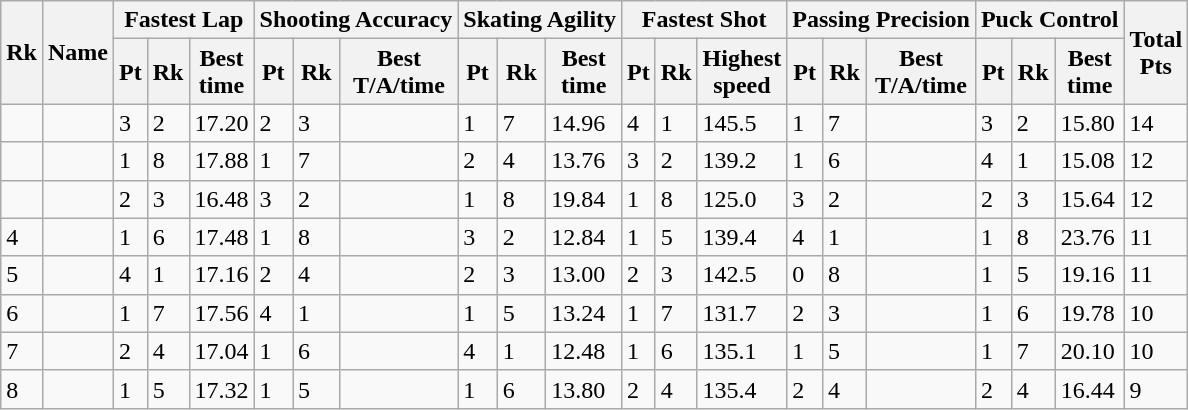<table class="wikitable sortable">
<tr>
<th rowspan=2>Rk</th>
<th rowspan=2>Name</th>
<th colspan=3>Fastest Lap</th>
<th colspan=3>Shooting Accuracy</th>
<th colspan=3>Skating Agility</th>
<th colspan=3>Fastest Shot</th>
<th colspan=3>Passing Precision</th>
<th colspan=3>Puck Control</th>
<th rowspan=2>Total<br>Pts</th>
</tr>
<tr>
<th>Pt</th>
<th>Rk</th>
<th>Best<br>time</th>
<th>Pt</th>
<th>Rk</th>
<th>Best<br>T/A/time</th>
<th>Pt</th>
<th>Rk</th>
<th>Best<br>time</th>
<th>Pt</th>
<th>Rk</th>
<th>Highest<br>speed</th>
<th>Pt</th>
<th>Rk</th>
<th>Best<br>T/A/time</th>
<th>Pt</th>
<th>Rk</th>
<th>Best<br>time</th>
</tr>
<tr>
<td></td>
<td></td>
<td>3</td>
<td>2</td>
<td>17.20</td>
<td>2</td>
<td>3</td>
<td></td>
<td>1</td>
<td>7</td>
<td>14.96</td>
<td>4</td>
<td>1</td>
<td>145.5</td>
<td>1</td>
<td>7</td>
<td></td>
<td>3</td>
<td>2</td>
<td>15.80</td>
<td>14</td>
</tr>
<tr>
<td></td>
<td></td>
<td>1</td>
<td>8</td>
<td>17.88</td>
<td>1</td>
<td>7</td>
<td></td>
<td>2</td>
<td>4</td>
<td>13.76</td>
<td>3</td>
<td>2</td>
<td>139.2</td>
<td>1</td>
<td>6</td>
<td></td>
<td>4</td>
<td>1</td>
<td>15.08</td>
<td>12</td>
</tr>
<tr>
<td></td>
<td></td>
<td>2</td>
<td>3</td>
<td>16.48</td>
<td>3</td>
<td>2</td>
<td></td>
<td>1</td>
<td>8</td>
<td>19.84</td>
<td>1</td>
<td>8</td>
<td>125.0</td>
<td>3</td>
<td>2</td>
<td></td>
<td>2</td>
<td>3</td>
<td>15.64</td>
<td>12</td>
</tr>
<tr>
<td>4 </td>
<td></td>
<td>1</td>
<td>6</td>
<td>17.48</td>
<td>1</td>
<td>8</td>
<td></td>
<td>3</td>
<td>2</td>
<td>12.84</td>
<td>1</td>
<td>5</td>
<td>139.4</td>
<td>4</td>
<td>1</td>
<td></td>
<td>1</td>
<td>8</td>
<td>23.76</td>
<td>11</td>
</tr>
<tr>
<td>5</td>
<td></td>
<td>4</td>
<td>1</td>
<td>17.16</td>
<td>2</td>
<td>4</td>
<td></td>
<td>2</td>
<td>3</td>
<td>13.00</td>
<td>2</td>
<td>3</td>
<td>142.5</td>
<td>0</td>
<td>8</td>
<td></td>
<td>1</td>
<td>5</td>
<td>19.16</td>
<td>11</td>
</tr>
<tr>
<td>6</td>
<td></td>
<td>1</td>
<td>7</td>
<td>17.56</td>
<td>4</td>
<td>1</td>
<td></td>
<td>1</td>
<td>5</td>
<td>13.24</td>
<td>1</td>
<td>7</td>
<td>131.7</td>
<td>2</td>
<td>3</td>
<td></td>
<td>1</td>
<td>6</td>
<td>19.78</td>
<td>10</td>
</tr>
<tr>
<td>7</td>
<td></td>
<td>2</td>
<td>4</td>
<td>17.04</td>
<td>1</td>
<td>6</td>
<td></td>
<td>4</td>
<td>1</td>
<td>12.48</td>
<td>1</td>
<td>6</td>
<td>135.1</td>
<td>1</td>
<td>5</td>
<td></td>
<td>1</td>
<td>7</td>
<td>20.10</td>
<td>10</td>
</tr>
<tr>
<td>8</td>
<td></td>
<td>1</td>
<td>5</td>
<td>17.32</td>
<td>1</td>
<td>5</td>
<td></td>
<td>1</td>
<td>6</td>
<td>13.80</td>
<td>2</td>
<td>4</td>
<td>135.4</td>
<td>2</td>
<td>4</td>
<td></td>
<td>2</td>
<td>4</td>
<td>16.44</td>
<td>9</td>
</tr>
</table>
